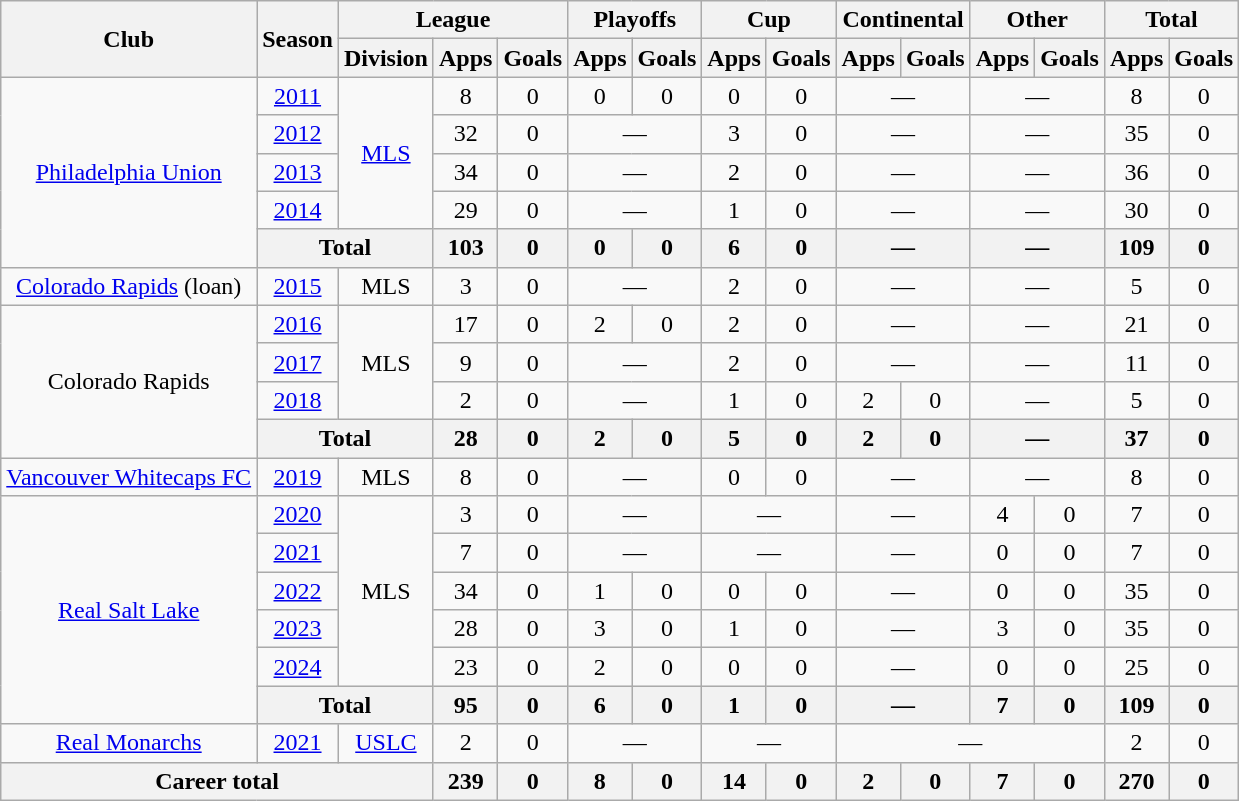<table class="wikitable" style="text-align:center">
<tr>
<th rowspan="2">Club</th>
<th rowspan="2">Season</th>
<th colspan="3">League</th>
<th colspan="2">Playoffs</th>
<th colspan="2">Cup</th>
<th colspan="2">Continental</th>
<th colspan="2">Other</th>
<th colspan="2">Total</th>
</tr>
<tr>
<th>Division</th>
<th>Apps</th>
<th>Goals</th>
<th>Apps</th>
<th>Goals</th>
<th>Apps</th>
<th>Goals</th>
<th>Apps</th>
<th>Goals</th>
<th>Apps</th>
<th>Goals</th>
<th>Apps</th>
<th>Goals</th>
</tr>
<tr>
<td rowspan="5"><a href='#'>Philadelphia Union</a></td>
<td><a href='#'>2011</a></td>
<td rowspan="4"><a href='#'>MLS</a></td>
<td>8</td>
<td>0</td>
<td>0</td>
<td>0</td>
<td>0</td>
<td>0</td>
<td colspan="2">—</td>
<td colspan="2">—</td>
<td>8</td>
<td>0</td>
</tr>
<tr>
<td><a href='#'>2012</a></td>
<td>32</td>
<td>0</td>
<td colspan="2">—</td>
<td>3</td>
<td>0</td>
<td colspan="2">—</td>
<td colspan="2">—</td>
<td>35</td>
<td>0</td>
</tr>
<tr>
<td><a href='#'>2013</a></td>
<td>34</td>
<td>0</td>
<td colspan="2">—</td>
<td>2</td>
<td>0</td>
<td colspan="2">—</td>
<td colspan="2">—</td>
<td>36</td>
<td>0</td>
</tr>
<tr>
<td><a href='#'>2014</a></td>
<td>29</td>
<td>0</td>
<td colspan="2">—</td>
<td>1</td>
<td>0</td>
<td colspan="2">—</td>
<td colspan="2">—</td>
<td>30</td>
<td>0</td>
</tr>
<tr>
<th colspan="2">Total</th>
<th>103</th>
<th>0</th>
<th>0</th>
<th>0</th>
<th>6</th>
<th>0</th>
<th colspan="2">—</th>
<th colspan="2">—</th>
<th>109</th>
<th>0</th>
</tr>
<tr>
<td><a href='#'>Colorado Rapids</a> (loan)</td>
<td><a href='#'>2015</a></td>
<td>MLS</td>
<td>3</td>
<td>0</td>
<td colspan="2">—</td>
<td>2</td>
<td>0</td>
<td colspan="2">—</td>
<td colspan="2">—</td>
<td>5</td>
<td>0</td>
</tr>
<tr>
<td rowspan="4">Colorado Rapids</td>
<td><a href='#'>2016</a></td>
<td rowspan="3">MLS</td>
<td>17</td>
<td>0</td>
<td>2</td>
<td>0</td>
<td>2</td>
<td>0</td>
<td colspan="2">—</td>
<td colspan="2">—</td>
<td>21</td>
<td>0</td>
</tr>
<tr>
<td><a href='#'>2017</a></td>
<td>9</td>
<td>0</td>
<td colspan="2">—</td>
<td>2</td>
<td>0</td>
<td colspan="2">—</td>
<td colspan="2">—</td>
<td>11</td>
<td>0</td>
</tr>
<tr>
<td><a href='#'>2018</a></td>
<td>2</td>
<td>0</td>
<td colspan="2">—</td>
<td>1</td>
<td>0</td>
<td>2</td>
<td>0</td>
<td colspan="2">—</td>
<td>5</td>
<td>0</td>
</tr>
<tr>
<th colspan="2">Total</th>
<th>28</th>
<th>0</th>
<th>2</th>
<th>0</th>
<th>5</th>
<th>0</th>
<th>2</th>
<th>0</th>
<th colspan="2">—</th>
<th>37</th>
<th>0</th>
</tr>
<tr>
<td><a href='#'>Vancouver Whitecaps FC</a></td>
<td><a href='#'>2019</a></td>
<td>MLS</td>
<td>8</td>
<td>0</td>
<td colspan="2">—</td>
<td>0</td>
<td>0</td>
<td colspan="2">—</td>
<td colspan="2">—</td>
<td>8</td>
<td>0</td>
</tr>
<tr>
<td rowspan="6"><a href='#'>Real Salt Lake</a></td>
<td><a href='#'>2020</a></td>
<td rowspan="5">MLS</td>
<td>3</td>
<td>0</td>
<td colspan="2">—</td>
<td colspan="2">—</td>
<td colspan="2">—</td>
<td>4</td>
<td>0</td>
<td>7</td>
<td>0</td>
</tr>
<tr>
<td><a href='#'>2021</a></td>
<td>7</td>
<td>0</td>
<td colspan="2">—</td>
<td colspan="2">—</td>
<td colspan="2">—</td>
<td>0</td>
<td>0</td>
<td>7</td>
<td>0</td>
</tr>
<tr>
<td><a href='#'>2022</a></td>
<td>34</td>
<td>0</td>
<td>1</td>
<td>0</td>
<td>0</td>
<td>0</td>
<td colspan="2">—</td>
<td>0</td>
<td>0</td>
<td>35</td>
<td>0</td>
</tr>
<tr>
<td><a href='#'>2023</a></td>
<td>28</td>
<td>0</td>
<td>3</td>
<td>0</td>
<td>1</td>
<td>0</td>
<td colspan="2">—</td>
<td>3</td>
<td>0</td>
<td>35</td>
<td>0</td>
</tr>
<tr>
<td><a href='#'>2024</a></td>
<td>23</td>
<td>0</td>
<td>2</td>
<td>0</td>
<td>0</td>
<td>0</td>
<td colspan="2">—</td>
<td>0</td>
<td>0</td>
<td>25</td>
<td>0</td>
</tr>
<tr>
<th colspan="2">Total</th>
<th>95</th>
<th>0</th>
<th>6</th>
<th>0</th>
<th>1</th>
<th>0</th>
<th colspan="2">—</th>
<th>7</th>
<th>0</th>
<th>109</th>
<th>0</th>
</tr>
<tr>
<td><a href='#'>Real Monarchs</a></td>
<td><a href='#'>2021</a></td>
<td><a href='#'>USLC</a></td>
<td>2</td>
<td>0</td>
<td colspan="2">—</td>
<td colspan="2">—</td>
<td colspan="4">—</td>
<td>2</td>
<td>0</td>
</tr>
<tr>
<th colspan="3">Career total</th>
<th>239</th>
<th>0</th>
<th>8</th>
<th>0</th>
<th>14</th>
<th>0</th>
<th>2</th>
<th>0</th>
<th>7</th>
<th>0</th>
<th>270</th>
<th>0</th>
</tr>
</table>
